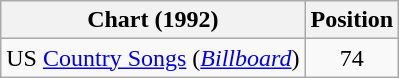<table class="wikitable sortable">
<tr>
<th scope="col">Chart (1992)</th>
<th scope="col">Position</th>
</tr>
<tr>
<td>US <a href='#'>Country Songs</a> (<em><a href='#'>Billboard</a></em>)</td>
<td align="center">74</td>
</tr>
</table>
